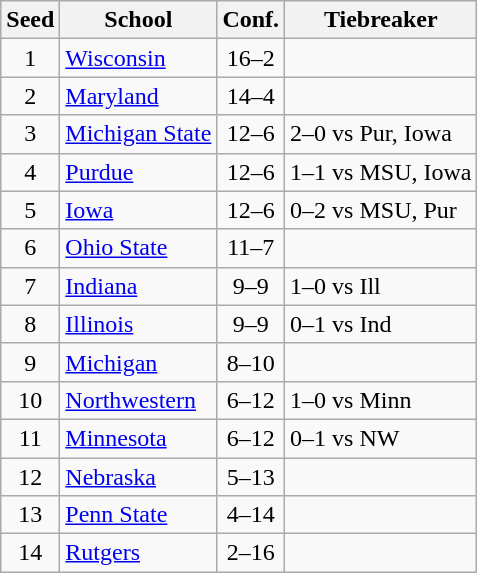<table class="wikitable">
<tr>
<th>Seed</th>
<th>School</th>
<th>Conf.</th>
<th>Tiebreaker</th>
</tr>
<tr>
<td align=center>1</td>
<td><a href='#'>Wisconsin</a></td>
<td align=center>16–2</td>
<td></td>
</tr>
<tr>
<td align=center>2</td>
<td><a href='#'>Maryland</a></td>
<td align=center>14–4</td>
<td></td>
</tr>
<tr>
<td align=center>3</td>
<td><a href='#'>Michigan State</a></td>
<td align=center>12–6</td>
<td>2–0 vs Pur, Iowa</td>
</tr>
<tr>
<td align=center>4</td>
<td><a href='#'>Purdue</a></td>
<td align=center>12–6</td>
<td>1–1 vs MSU, Iowa</td>
</tr>
<tr>
<td align=center>5</td>
<td><a href='#'>Iowa</a></td>
<td align=center>12–6</td>
<td>0–2 vs MSU, Pur</td>
</tr>
<tr>
<td align=center>6</td>
<td><a href='#'>Ohio State</a></td>
<td align=center>11–7</td>
<td></td>
</tr>
<tr>
<td align=center>7</td>
<td><a href='#'>Indiana</a></td>
<td align=center>9–9</td>
<td>1–0 vs Ill</td>
</tr>
<tr>
<td align=center>8</td>
<td><a href='#'>Illinois</a></td>
<td align=center>9–9</td>
<td>0–1 vs Ind</td>
</tr>
<tr>
<td align=center>9</td>
<td><a href='#'>Michigan</a></td>
<td align=center>8–10</td>
<td></td>
</tr>
<tr>
<td align=center>10</td>
<td><a href='#'>Northwestern</a></td>
<td align=center>6–12</td>
<td>1–0 vs Minn</td>
</tr>
<tr>
<td align=center>11</td>
<td><a href='#'>Minnesota</a></td>
<td align=center>6–12</td>
<td>0–1 vs NW</td>
</tr>
<tr>
<td align=center>12</td>
<td><a href='#'>Nebraska</a></td>
<td align=center>5–13</td>
<td></td>
</tr>
<tr>
<td align=center>13</td>
<td><a href='#'>Penn State</a></td>
<td align=center>4–14</td>
<td></td>
</tr>
<tr>
<td align=center>14</td>
<td><a href='#'>Rutgers</a></td>
<td align=center>2–16</td>
<td></td>
</tr>
</table>
